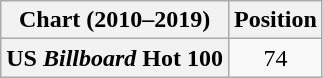<table class="wikitable plainrowheaders" style="text-align:center">
<tr>
<th scope="col">Chart (2010–2019)</th>
<th scope="col">Position</th>
</tr>
<tr>
<th scope="row">US <em>Billboard</em> Hot 100</th>
<td>74</td>
</tr>
</table>
